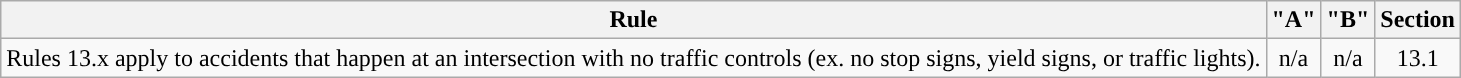<table class="wikitable">
<tr>
<th style="text-align: center; font-weight: bold;">Rule</th>
<th style="text-align: center;">"A"</th>
<th style="text-align: center;">"B"</th>
<th style="text-align: center; font-weight: bold;">Section</th>
</tr>
<tr>
<td style="text-align: center;">Rules 13.x apply to accidents that happen at an intersection with no traffic controls (ex. no stop signs, yield signs, or traffic lights).</td>
<td style="text-align: center;">n/a</td>
<td style="text-align: center;">n/a</td>
<td style="text-align: center;">13.1</td>
</tr>
</table>
